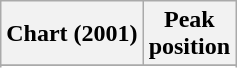<table class="wikitable sortable plainrowheaders">
<tr>
<th align="left">Chart (2001)</th>
<th align="center">Peak<br>position</th>
</tr>
<tr>
</tr>
<tr>
</tr>
<tr>
</tr>
<tr>
</tr>
<tr>
</tr>
<tr>
</tr>
<tr>
</tr>
<tr>
</tr>
</table>
